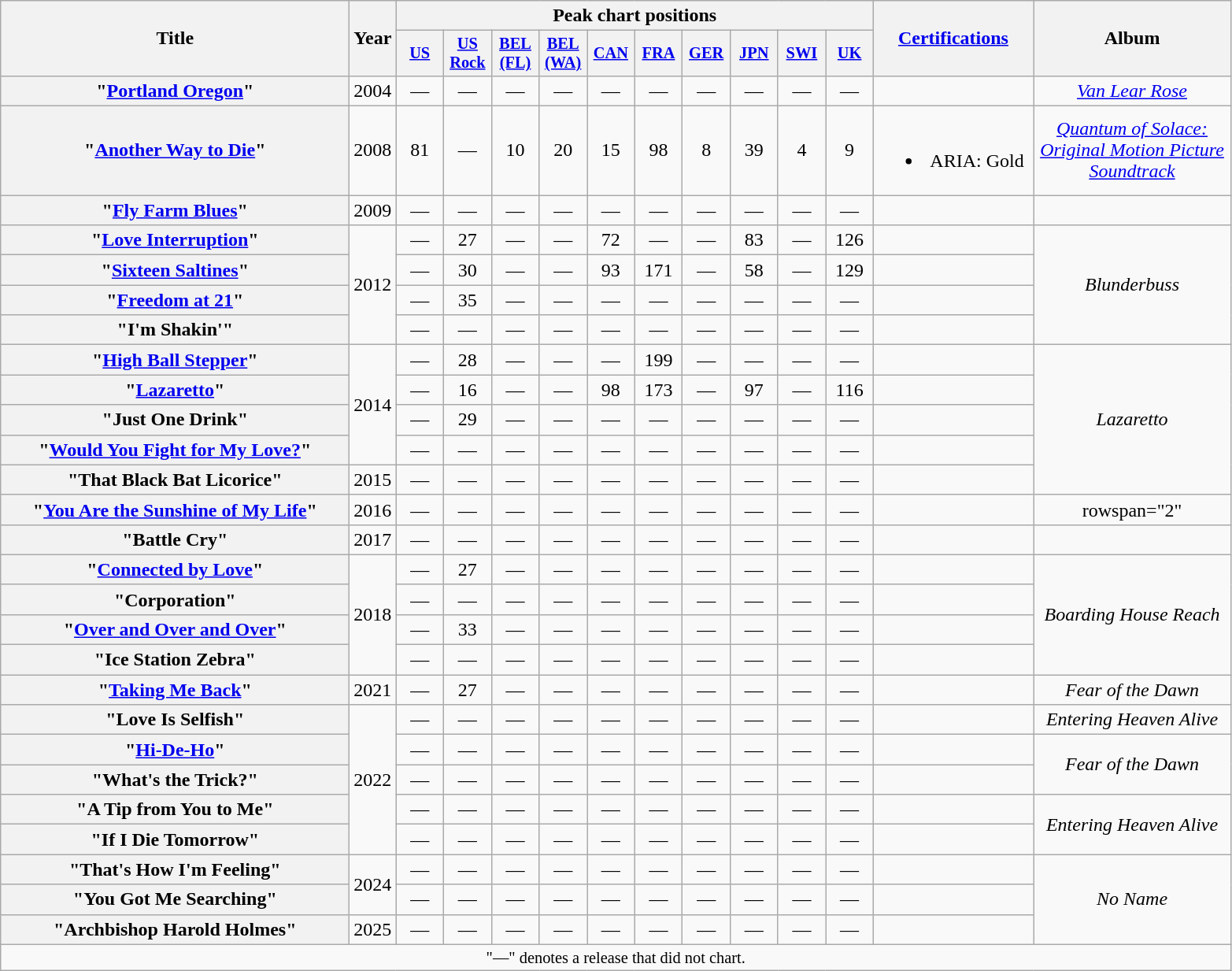<table class="wikitable plainrowheaders" style="text-align:center;">
<tr>
<th scope="col" rowspan="2" style="width:18em;">Title</th>
<th scope="col" rowspan="2" style="width:1em;">Year</th>
<th scope="col" colspan="10">Peak chart positions</th>
<th scope="col" rowspan="2" style="width:8em;"><a href='#'>Certifications</a></th>
<th scope="col" rowspan="2" style="width:10em;">Album</th>
</tr>
<tr>
<th style="width:2.5em;font-size:85%"><a href='#'>US</a><br></th>
<th style="width:2.5em;font-size:85%"><a href='#'>US<br>Rock</a><br></th>
<th style="width:2.5em;font-size:85%"><a href='#'>BEL<br>(FL)</a><br></th>
<th style="width:2.5em;font-size:85%"><a href='#'>BEL<br>(WA)</a><br></th>
<th style="width:2.5em;font-size:85%"><a href='#'>CAN</a><br></th>
<th style="width:2.5em;font-size:85%"><a href='#'>FRA</a><br></th>
<th style="width:2.5em;font-size:85%"><a href='#'>GER</a><br></th>
<th style="width:2.5em;font-size:85%"><a href='#'>JPN</a><br></th>
<th style="width:2.5em;font-size:85%"><a href='#'>SWI</a><br></th>
<th style="width:2.5em;font-size:85%"><a href='#'>UK</a><br></th>
</tr>
<tr>
<th scope="row">"<a href='#'>Portland Oregon</a>"<br></th>
<td>2004</td>
<td>—</td>
<td>—</td>
<td>—</td>
<td>—</td>
<td>—</td>
<td>—</td>
<td>—</td>
<td>—</td>
<td>—</td>
<td>—</td>
<td></td>
<td><em><a href='#'>Van Lear Rose</a></em></td>
</tr>
<tr>
<th scope="row">"<a href='#'>Another Way to Die</a>"<br></th>
<td>2008</td>
<td>81</td>
<td>—</td>
<td>10</td>
<td>20</td>
<td>15</td>
<td>98</td>
<td>8</td>
<td>39</td>
<td>4</td>
<td>9</td>
<td><br><ul><li>ARIA: Gold</li></ul></td>
<td><a href='#'><em>Quantum of Solace: Original Motion Picture Soundtrack</em></a></td>
</tr>
<tr>
<th scope="row">"<a href='#'>Fly Farm Blues</a>"</th>
<td>2009</td>
<td>—</td>
<td>—</td>
<td>—</td>
<td>—</td>
<td>—</td>
<td>—</td>
<td>—</td>
<td>—</td>
<td>—</td>
<td>—</td>
<td></td>
<td></td>
</tr>
<tr>
<th scope="row">"<a href='#'>Love Interruption</a>"</th>
<td rowspan="4">2012</td>
<td>—</td>
<td>27</td>
<td>—</td>
<td>—</td>
<td>72</td>
<td>—</td>
<td>—</td>
<td>83</td>
<td>—</td>
<td>126</td>
<td></td>
<td rowspan="4"><em>Blunderbuss</em></td>
</tr>
<tr>
<th scope="row">"<a href='#'>Sixteen Saltines</a>"</th>
<td>—</td>
<td>30</td>
<td>—</td>
<td>—</td>
<td>93</td>
<td>171</td>
<td>—</td>
<td>58</td>
<td>—</td>
<td>129</td>
<td></td>
</tr>
<tr>
<th scope="row">"<a href='#'>Freedom at 21</a>"</th>
<td>—</td>
<td>35</td>
<td>—</td>
<td>—</td>
<td>—</td>
<td>—</td>
<td>—</td>
<td>—</td>
<td>—</td>
<td>—</td>
<td></td>
</tr>
<tr>
<th scope="row">"I'm Shakin'"</th>
<td>—</td>
<td>—</td>
<td>—</td>
<td>—</td>
<td>—</td>
<td>—</td>
<td>—</td>
<td>—</td>
<td>—</td>
<td>—</td>
<td></td>
</tr>
<tr>
<th scope="row">"<a href='#'>High Ball Stepper</a>"</th>
<td rowspan="4">2014</td>
<td>—</td>
<td>28</td>
<td>—</td>
<td>—</td>
<td>—</td>
<td>199</td>
<td>—</td>
<td>—</td>
<td>—</td>
<td>—</td>
<td></td>
<td rowspan="5"><em>Lazaretto</em></td>
</tr>
<tr>
<th scope="row">"<a href='#'>Lazaretto</a>"</th>
<td>—</td>
<td>16</td>
<td>—</td>
<td>—</td>
<td>98</td>
<td>173</td>
<td>—</td>
<td>97</td>
<td>—</td>
<td>116</td>
<td></td>
</tr>
<tr>
<th scope="row">"Just One Drink"</th>
<td>—</td>
<td>29</td>
<td>—</td>
<td>—</td>
<td>—</td>
<td>—</td>
<td>—</td>
<td>—</td>
<td>—</td>
<td>—</td>
<td></td>
</tr>
<tr>
<th scope="row">"<a href='#'>Would You Fight for My Love?</a>"</th>
<td>—</td>
<td>—</td>
<td>—</td>
<td>—</td>
<td>—</td>
<td>—</td>
<td>—</td>
<td>—</td>
<td>—</td>
<td>—</td>
<td></td>
</tr>
<tr>
<th scope="row">"That Black Bat Licorice"</th>
<td>2015</td>
<td>—</td>
<td>—</td>
<td>—</td>
<td>—</td>
<td>—</td>
<td>—</td>
<td>—</td>
<td>—</td>
<td>—</td>
<td>—</td>
<td></td>
</tr>
<tr>
<th scope="row">"<a href='#'>You Are the Sunshine of My Life</a>"<br></th>
<td>2016</td>
<td>—</td>
<td>—</td>
<td>—</td>
<td>—</td>
<td>—</td>
<td>—</td>
<td>—</td>
<td>—</td>
<td>—</td>
<td>—</td>
<td></td>
<td>rowspan="2" </td>
</tr>
<tr>
<th scope="row">"Battle Cry"</th>
<td>2017</td>
<td>—</td>
<td>—</td>
<td>—</td>
<td>—</td>
<td>—</td>
<td>—</td>
<td>—</td>
<td>—</td>
<td>—</td>
<td>—</td>
<td></td>
</tr>
<tr>
<th scope="row">"<a href='#'>Connected by Love</a>"</th>
<td rowspan="4">2018</td>
<td>—</td>
<td>27</td>
<td>—</td>
<td>—</td>
<td>—</td>
<td>—</td>
<td>—</td>
<td>—</td>
<td>—</td>
<td>—</td>
<td></td>
<td rowspan="4"><em>Boarding House Reach</em></td>
</tr>
<tr>
<th scope="row">"Corporation"</th>
<td>—</td>
<td>—</td>
<td>—</td>
<td>—</td>
<td>—</td>
<td>—</td>
<td>—</td>
<td>—</td>
<td>—</td>
<td>—</td>
<td></td>
</tr>
<tr>
<th scope="row">"<a href='#'>Over and Over and Over</a>"</th>
<td>—</td>
<td>33</td>
<td>—</td>
<td>—</td>
<td>—</td>
<td>—</td>
<td>—</td>
<td>—</td>
<td>—</td>
<td>—</td>
<td></td>
</tr>
<tr>
<th scope="row">"Ice Station Zebra"</th>
<td>—</td>
<td>—</td>
<td>—</td>
<td>—</td>
<td>—</td>
<td>—</td>
<td>—</td>
<td>—</td>
<td>—</td>
<td>—</td>
<td></td>
</tr>
<tr>
<th scope="row">"<a href='#'>Taking Me Back</a>"</th>
<td>2021</td>
<td>—</td>
<td>27</td>
<td>—</td>
<td>—</td>
<td>—</td>
<td>—</td>
<td>—</td>
<td>—</td>
<td>—</td>
<td>—</td>
<td></td>
<td><em>Fear of the Dawn</em></td>
</tr>
<tr>
<th scope="row">"Love Is Selfish"</th>
<td rowspan="5">2022</td>
<td>—</td>
<td>—</td>
<td>—</td>
<td>—</td>
<td>—</td>
<td>—</td>
<td>—</td>
<td>—</td>
<td>—</td>
<td>—</td>
<td></td>
<td><em>Entering Heaven Alive</em></td>
</tr>
<tr>
<th scope="row">"<a href='#'>Hi-De-Ho</a>"<br></th>
<td>—</td>
<td>—</td>
<td>—</td>
<td>—</td>
<td>—</td>
<td>—</td>
<td>—</td>
<td>—</td>
<td>—</td>
<td>—</td>
<td></td>
<td rowspan="2"><em>Fear of the Dawn</em></td>
</tr>
<tr>
<th scope="row">"What's the Trick?"</th>
<td>—</td>
<td>—</td>
<td>—</td>
<td>—</td>
<td>—</td>
<td>—</td>
<td>—</td>
<td>—</td>
<td>—</td>
<td>—</td>
<td></td>
</tr>
<tr>
<th scope="row">"A Tip from You to Me"</th>
<td>—</td>
<td>—</td>
<td>—</td>
<td>—</td>
<td>—</td>
<td>—</td>
<td>—</td>
<td>—</td>
<td>—</td>
<td>—</td>
<td></td>
<td rowspan="2"><em>Entering Heaven Alive</em></td>
</tr>
<tr>
<th scope="row">"If I Die Tomorrow"</th>
<td>—</td>
<td>—</td>
<td>—</td>
<td>—</td>
<td>—</td>
<td>—</td>
<td>—</td>
<td>—</td>
<td>—</td>
<td>—</td>
<td></td>
</tr>
<tr>
<th scope="row">"That's How I'm Feeling"</th>
<td rowspan="2">2024</td>
<td>—</td>
<td>—</td>
<td>—</td>
<td>—</td>
<td>—</td>
<td>—</td>
<td>—</td>
<td>—</td>
<td>—</td>
<td>—</td>
<td></td>
<td rowspan="3"><em>No Name</em></td>
</tr>
<tr>
<th scope="row">"You Got Me Searching"</th>
<td>—</td>
<td>—</td>
<td>—</td>
<td>—</td>
<td>—</td>
<td>—</td>
<td>—</td>
<td>—</td>
<td>—</td>
<td>—</td>
<td></td>
</tr>
<tr>
<th scope="row">"Archbishop Harold Holmes"</th>
<td>2025</td>
<td>—</td>
<td>—</td>
<td>—</td>
<td>—</td>
<td>—</td>
<td>—</td>
<td>—</td>
<td>—</td>
<td>—</td>
<td>—</td>
<td></td>
</tr>
<tr>
<td colspan="15" style="font-size:85%">"—" denotes a release that did not chart.</td>
</tr>
</table>
